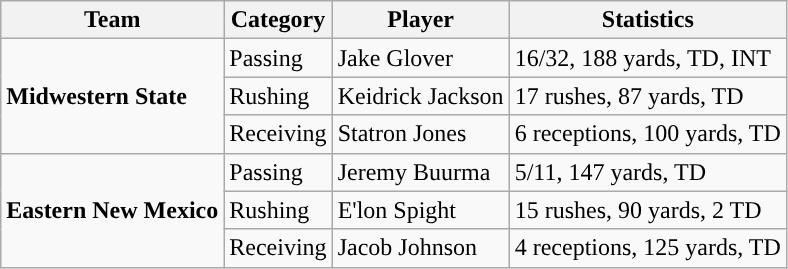<table class="wikitable" style="float: left;">
<tr>
<th>Team</th>
<th>Category</th>
<th>Player</th>
<th>Statistics</th>
</tr>
<tr>
<td rowspan=3><strong>Midwestern State</strong></td>
<td>Passing</td>
<td>Jake Glover</td>
<td>16/32, 188 yards, TD, INT</td>
</tr>
<tr>
<td>Rushing</td>
<td>Keidrick Jackson</td>
<td>17 rushes, 87 yards, TD</td>
</tr>
<tr>
<td>Receiving</td>
<td>Statron Jones</td>
<td>6 receptions, 100 yards, TD</td>
</tr>
<tr>
<td rowspan=3><strong>Eastern New Mexico</strong></td>
<td>Passing</td>
<td>Jeremy Buurma</td>
<td>5/11, 147 yards, TD</td>
</tr>
<tr>
<td>Rushing</td>
<td>E'lon Spight</td>
<td>15 rushes, 90 yards, 2 TD</td>
</tr>
<tr>
<td>Receiving</td>
<td>Jacob Johnson</td>
<td>4 receptions, 125 yards, TD</td>
</tr>
</table>
